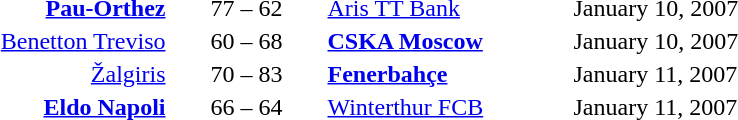<table style="text-align:center">
<tr>
<th width=160></th>
<th width=100></th>
<th width=160></th>
<th width=200></th>
</tr>
<tr>
<td align=right><strong><a href='#'>Pau-Orthez</a></strong> </td>
<td>77 – 62</td>
<td align=left> <a href='#'>Aris TT Bank</a></td>
<td align=left>January 10, 2007</td>
</tr>
<tr>
<td align=right><a href='#'>Benetton Treviso</a> </td>
<td>60 – 68</td>
<td align=left> <strong><a href='#'>CSKA Moscow</a></strong></td>
<td align=left>January 10, 2007</td>
</tr>
<tr>
<td align=right><a href='#'>Žalgiris</a> </td>
<td>70 – 83</td>
<td align=left> <strong><a href='#'>Fenerbahçe</a></strong></td>
<td align=left>January 11, 2007</td>
</tr>
<tr>
<td align=right><strong><a href='#'>Eldo Napoli</a></strong> </td>
<td>66 – 64</td>
<td align=left> <a href='#'>Winterthur FCB</a></td>
<td align=left>January 11, 2007</td>
</tr>
</table>
